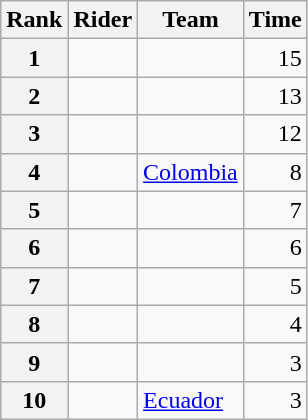<table class="wikitable" margin-bottom:0;">
<tr>
<th scope="col">Rank</th>
<th scope="col">Rider</th>
<th scope="col">Team</th>
<th scope="col">Time</th>
</tr>
<tr>
<th scope="row">1</th>
<td> </td>
<td></td>
<td align="right">15</td>
</tr>
<tr>
<th scope="row">2</th>
<td></td>
<td></td>
<td align="right">13</td>
</tr>
<tr>
<th scope="row">3</th>
<td> </td>
<td></td>
<td align="right">12</td>
</tr>
<tr>
<th scope="row">4</th>
<td></td>
<td><a href='#'>Colombia</a></td>
<td align="right">8</td>
</tr>
<tr>
<th scope="row">5</th>
<td></td>
<td></td>
<td align="right">7</td>
</tr>
<tr>
<th scope="row">6</th>
<td></td>
<td></td>
<td align="right">6</td>
</tr>
<tr>
<th scope="row">7</th>
<td></td>
<td></td>
<td align="right">5</td>
</tr>
<tr>
<th scope="row">8</th>
<td></td>
<td></td>
<td align="right">4</td>
</tr>
<tr>
<th scope="row">9</th>
<td></td>
<td></td>
<td align="right">3</td>
</tr>
<tr>
<th scope="row">10</th>
<td></td>
<td><a href='#'>Ecuador</a></td>
<td align="right">3</td>
</tr>
</table>
